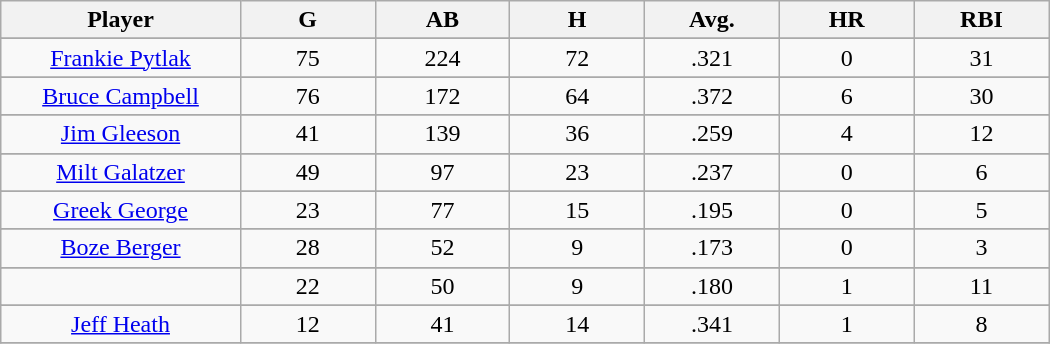<table class="wikitable sortable">
<tr>
<th bgcolor="#DDDDFF" width="16%">Player</th>
<th bgcolor="#DDDDFF" width="9%">G</th>
<th bgcolor="#DDDDFF" width="9%">AB</th>
<th bgcolor="#DDDDFF" width="9%">H</th>
<th bgcolor="#DDDDFF" width="9%">Avg.</th>
<th bgcolor="#DDDDFF" width="9%">HR</th>
<th bgcolor="#DDDDFF" width="9%">RBI</th>
</tr>
<tr>
</tr>
<tr align="center">
<td><a href='#'>Frankie Pytlak</a></td>
<td>75</td>
<td>224</td>
<td>72</td>
<td>.321</td>
<td>0</td>
<td>31</td>
</tr>
<tr>
</tr>
<tr align="center">
<td><a href='#'>Bruce Campbell</a></td>
<td>76</td>
<td>172</td>
<td>64</td>
<td>.372</td>
<td>6</td>
<td>30</td>
</tr>
<tr>
</tr>
<tr align="center">
<td><a href='#'>Jim Gleeson</a></td>
<td>41</td>
<td>139</td>
<td>36</td>
<td>.259</td>
<td>4</td>
<td>12</td>
</tr>
<tr>
</tr>
<tr align="center">
<td><a href='#'>Milt Galatzer</a></td>
<td>49</td>
<td>97</td>
<td>23</td>
<td>.237</td>
<td>0</td>
<td>6</td>
</tr>
<tr>
</tr>
<tr align="center">
<td><a href='#'>Greek George</a></td>
<td>23</td>
<td>77</td>
<td>15</td>
<td>.195</td>
<td>0</td>
<td>5</td>
</tr>
<tr>
</tr>
<tr align="center">
<td><a href='#'>Boze Berger</a></td>
<td>28</td>
<td>52</td>
<td>9</td>
<td>.173</td>
<td>0</td>
<td>3</td>
</tr>
<tr>
</tr>
<tr align="center">
<td></td>
<td>22</td>
<td>50</td>
<td>9</td>
<td>.180</td>
<td>1</td>
<td>11</td>
</tr>
<tr>
</tr>
<tr align=center>
<td><a href='#'>Jeff Heath</a></td>
<td>12</td>
<td>41</td>
<td>14</td>
<td>.341</td>
<td>1</td>
<td>8</td>
</tr>
<tr align="center">
</tr>
</table>
